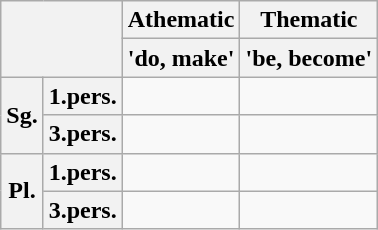<table class="wikitable">
<tr>
<th rowspan="2" colspan="2"></th>
<th>Athematic</th>
<th>Thematic</th>
</tr>
<tr>
<th>'do, make'</th>
<th>'be, become'</th>
</tr>
<tr>
<th rowspan="2">Sg.</th>
<th>1.pers.</th>
<td></td>
<td></td>
</tr>
<tr>
<th>3.pers.</th>
<td></td>
<td></td>
</tr>
<tr>
<th rowspan="2">Pl.</th>
<th>1.pers.</th>
<td></td>
<td></td>
</tr>
<tr>
<th>3.pers.</th>
<td></td>
<td></td>
</tr>
</table>
